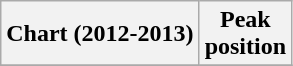<table class="wikitable">
<tr>
<th>Chart (2012-2013)</th>
<th>Peak<br>position</th>
</tr>
<tr>
</tr>
</table>
